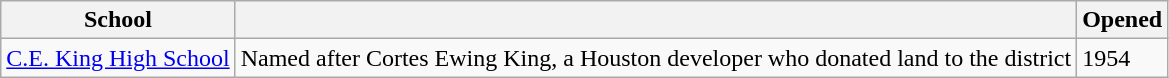<table class="wikitable">
<tr>
<th>School</th>
<th></th>
<th>Opened</th>
</tr>
<tr>
<td><a href='#'>C.E. King High School</a></td>
<td>Named after Cortes Ewing King, a Houston developer who donated land to the district</td>
<td>1954</td>
</tr>
</table>
